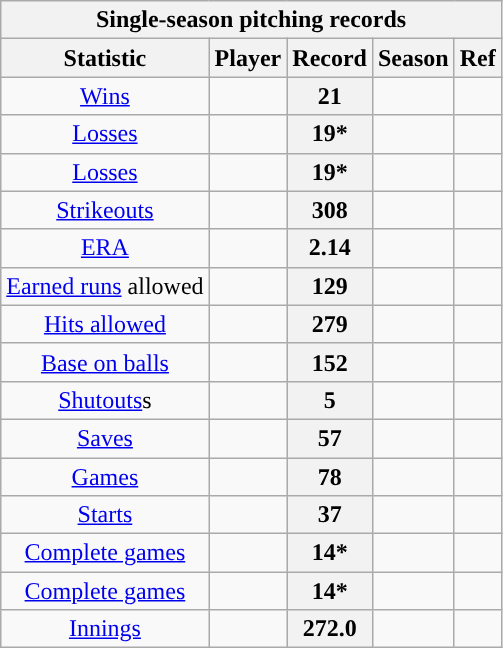<table class="wikitable sortable" style="text-align:center">
<tr>
<th colspan=5>Single-season pitching records</th>
</tr>
<tr>
<th scope="col">Statistic</th>
<th scope="col">Player</th>
<th scope="col" class="unsortable">Record</th>
<th scope="col">Season</th>
<th scope="col" class="unsortable">Ref</th>
</tr>
<tr>
<td><a href='#'>Wins</a></td>
<td></td>
<th scope="row">21</th>
<td></td>
<td></td>
</tr>
<tr>
<td><a href='#'>Losses</a></td>
<td></td>
<th scope="row">19*</th>
<td></td>
<td></td>
</tr>
<tr>
<td><a href='#'>Losses</a></td>
<td></td>
<th scope="row">19*</th>
<td></td>
<td></td>
</tr>
<tr>
<td><a href='#'>Strikeouts</a></td>
<td></td>
<th scope="row">308</th>
<td></td>
<td></td>
</tr>
<tr>
<td><a href='#'>ERA</a></td>
<td></td>
<th scope="row">2.14</th>
<td></td>
<td></td>
</tr>
<tr>
<td><a href='#'>Earned runs</a> allowed</td>
<td></td>
<th scope="row">129</th>
<td></td>
<td></td>
</tr>
<tr>
<td><a href='#'>Hits allowed</a></td>
<td></td>
<th scope="row">279</th>
<td></td>
<td></td>
</tr>
<tr>
<td><a href='#'>Base on balls</a></td>
<td></td>
<th scope="row">152</th>
<td></td>
<td></td>
</tr>
<tr>
<td><a href='#'>Shutouts</a>s</td>
<td></td>
<th scope="row">5</th>
<td></td>
<td></td>
</tr>
<tr>
<td><a href='#'>Saves</a></td>
<td></td>
<th scope="row">57</th>
<td></td>
<td></td>
</tr>
<tr>
<td><a href='#'>Games</a></td>
<td></td>
<th scope="row">78</th>
<td></td>
<td></td>
</tr>
<tr>
<td><a href='#'>Starts</a></td>
<td></td>
<th scope="row">37</th>
<td></td>
<td></td>
</tr>
<tr>
<td><a href='#'>Complete games</a></td>
<td></td>
<th scope="row">14*</th>
<td></td>
<td></td>
</tr>
<tr>
<td><a href='#'>Complete games</a></td>
<td></td>
<th scope="row">14*</th>
<td></td>
<td></td>
</tr>
<tr>
<td><a href='#'>Innings</a></td>
<td></td>
<th scope="row">272.0</th>
<td></td>
<td></td>
</tr>
</table>
